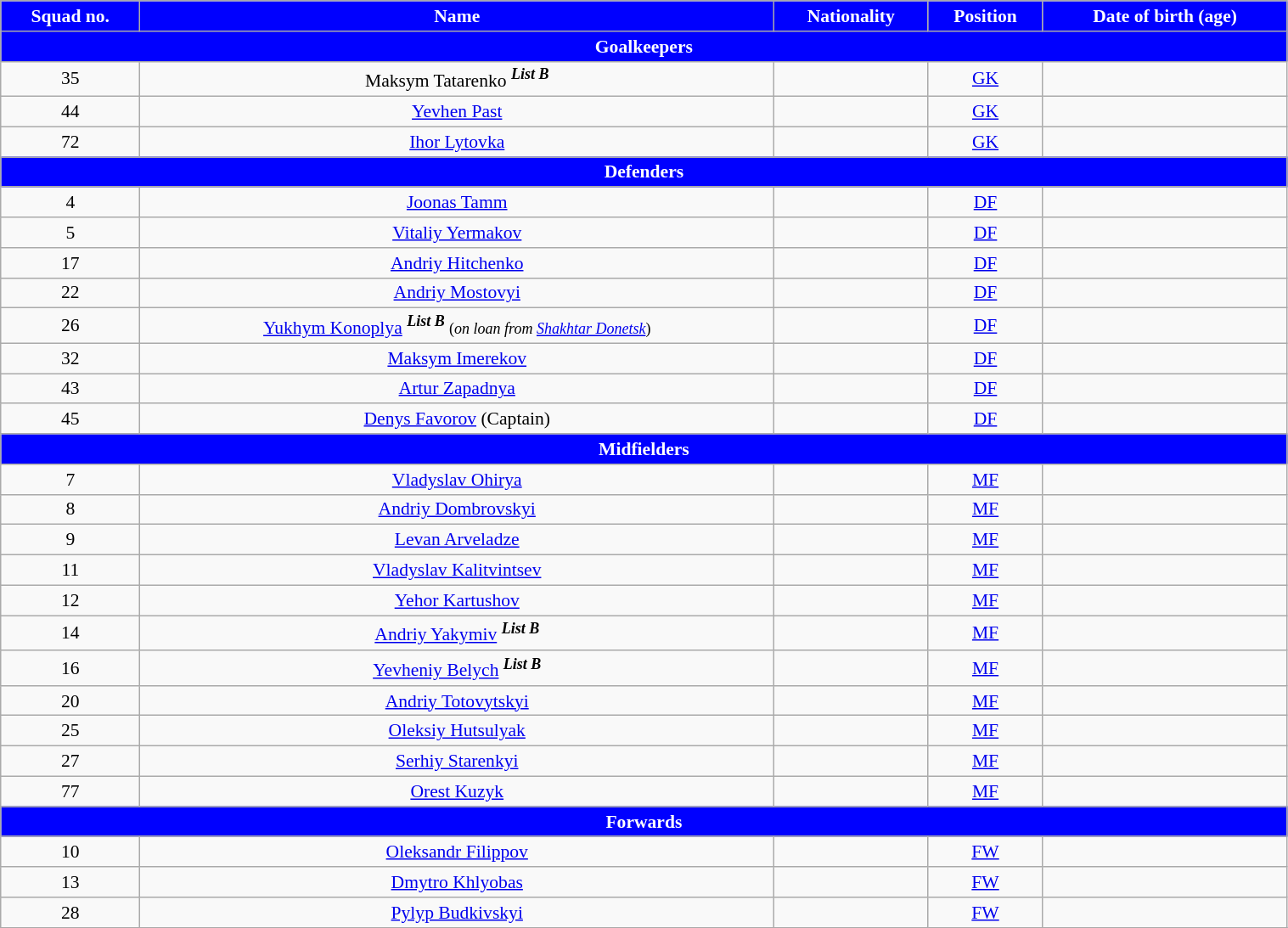<table class="wikitable" style="text-align:center; font-size:90%; width:80%">
<tr>
<th style="background:blue; color:white; text-align:center">Squad no.</th>
<th style="background:blue; color:white; text-align:center">Name</th>
<th style="background:blue; color:white; text-align:center">Nationality</th>
<th style="background:blue; color:white; text-align:center">Position</th>
<th style="background:blue; color:white; text-align:center">Date of birth (age)</th>
</tr>
<tr>
<th colspan="6" style="background:blue; color:white; text-align:center">Goalkeepers</th>
</tr>
<tr>
<td>35</td>
<td>Maksym Tatarenko <sup><strong><em>List B</em></strong></sup></td>
<td></td>
<td><a href='#'>GK</a></td>
<td></td>
</tr>
<tr>
<td>44</td>
<td><a href='#'>Yevhen Past</a></td>
<td></td>
<td><a href='#'>GK</a></td>
<td></td>
</tr>
<tr>
<td>72</td>
<td><a href='#'>Ihor Lytovka</a></td>
<td></td>
<td><a href='#'>GK</a></td>
<td></td>
</tr>
<tr>
<th colspan="6" style="background:blue; color:white; text-align:center">Defenders</th>
</tr>
<tr>
<td>4</td>
<td><a href='#'>Joonas Tamm</a></td>
<td></td>
<td><a href='#'>DF</a></td>
<td></td>
</tr>
<tr>
<td>5</td>
<td><a href='#'>Vitaliy Yermakov</a></td>
<td></td>
<td><a href='#'>DF</a></td>
<td></td>
</tr>
<tr>
<td>17</td>
<td><a href='#'>Andriy Hitchenko</a></td>
<td></td>
<td><a href='#'>DF</a></td>
<td></td>
</tr>
<tr>
<td>22</td>
<td><a href='#'>Andriy Mostovyi</a></td>
<td></td>
<td><a href='#'>DF</a></td>
<td></td>
</tr>
<tr>
<td>26</td>
<td><a href='#'>Yukhym Konoplya</a> <sup><strong><em>List B</em></strong></sup> <small>(<em>on loan from <a href='#'>Shakhtar Donetsk</a></em>)</small></td>
<td></td>
<td><a href='#'>DF</a></td>
<td></td>
</tr>
<tr>
<td>32</td>
<td><a href='#'>Maksym Imerekov</a></td>
<td></td>
<td><a href='#'>DF</a></td>
<td></td>
</tr>
<tr>
<td>43</td>
<td><a href='#'>Artur Zapadnya</a></td>
<td></td>
<td><a href='#'>DF</a></td>
<td></td>
</tr>
<tr>
<td>45</td>
<td><a href='#'>Denys Favorov</a> (Captain)</td>
<td></td>
<td><a href='#'>DF</a></td>
<td></td>
</tr>
<tr>
<th colspan="6" style="background:blue; color:white; text-align:center">Midfielders</th>
</tr>
<tr>
<td>7</td>
<td><a href='#'>Vladyslav Ohirya</a></td>
<td></td>
<td><a href='#'>MF</a></td>
<td></td>
</tr>
<tr>
<td>8</td>
<td><a href='#'>Andriy Dombrovskyi</a></td>
<td></td>
<td><a href='#'>MF</a></td>
<td></td>
</tr>
<tr>
<td>9</td>
<td><a href='#'>Levan Arveladze</a></td>
<td></td>
<td><a href='#'>MF</a></td>
<td></td>
</tr>
<tr>
<td>11</td>
<td><a href='#'>Vladyslav Kalitvintsev</a></td>
<td></td>
<td><a href='#'>MF</a></td>
<td></td>
</tr>
<tr>
<td>12</td>
<td><a href='#'>Yehor Kartushov</a></td>
<td></td>
<td><a href='#'>MF</a></td>
<td></td>
</tr>
<tr>
<td>14</td>
<td><a href='#'>Andriy Yakymiv</a> <sup><strong><em>List B</em></strong></sup></td>
<td></td>
<td><a href='#'>MF</a></td>
<td></td>
</tr>
<tr>
<td>16</td>
<td><a href='#'>Yevheniy Belych</a> <sup><strong><em>List B</em></strong></sup></td>
<td></td>
<td><a href='#'>MF</a></td>
<td></td>
</tr>
<tr>
<td>20</td>
<td><a href='#'>Andriy Totovytskyi</a></td>
<td></td>
<td><a href='#'>MF</a></td>
<td></td>
</tr>
<tr>
<td>25</td>
<td><a href='#'>Oleksiy Hutsulyak</a></td>
<td></td>
<td><a href='#'>MF</a></td>
<td></td>
</tr>
<tr>
<td>27</td>
<td><a href='#'>Serhiy Starenkyi</a></td>
<td></td>
<td><a href='#'>MF</a></td>
<td></td>
</tr>
<tr>
<td>77</td>
<td><a href='#'>Orest Kuzyk</a></td>
<td></td>
<td><a href='#'>MF</a></td>
<td></td>
</tr>
<tr>
<th colspan="7" style="background:blue; color:white; text-align:center">Forwards</th>
</tr>
<tr>
<td>10</td>
<td><a href='#'>Oleksandr Filippov</a></td>
<td></td>
<td><a href='#'>FW</a></td>
<td></td>
</tr>
<tr>
<td>13</td>
<td><a href='#'>Dmytro Khlyobas</a></td>
<td></td>
<td><a href='#'>FW</a></td>
<td></td>
</tr>
<tr>
<td>28</td>
<td><a href='#'>Pylyp Budkivskyi</a></td>
<td></td>
<td><a href='#'>FW</a></td>
<td></td>
</tr>
<tr>
</tr>
</table>
